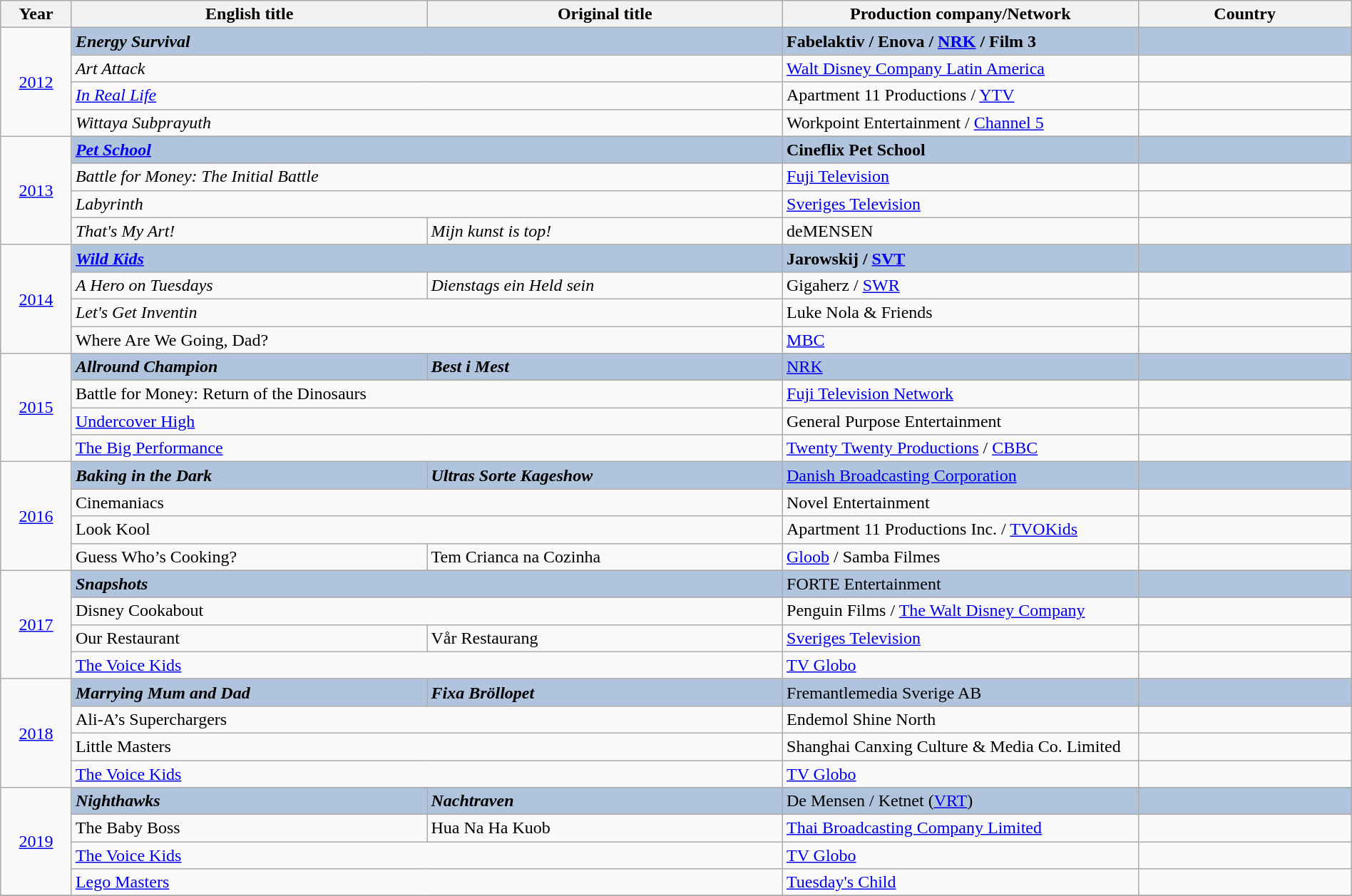<table class="wikitable" width="100%" border="1" cellpadding="5" cellspacing="0">
<tr>
<th width=5%>Year</th>
<th width=25%>English title</th>
<th width=25%>Original title</th>
<th width=25%><strong>Production company/Network</strong></th>
<th width=15%><strong>Country</strong></th>
</tr>
<tr>
<td rowspan="4" style="text-align:center;"><a href='#'>2012</a><br></td>
<td colspan="2" style="background:#B0C4DE;"><strong><em>Energy Survival</em></strong></td>
<td style="background:#B0C4DE;"><strong>Fabelaktiv / Enova / <a href='#'>NRK</a> / Film 3</strong></td>
<td style="background:#B0C4DE;"><strong></strong></td>
</tr>
<tr>
<td colspan="2"><em>Art Attack</em></td>
<td><a href='#'>Walt Disney Company Latin America</a></td>
<td></td>
</tr>
<tr>
<td colspan="2"><em><a href='#'>In Real Life</a></em></td>
<td>Apartment 11 Productions / <a href='#'>YTV</a></td>
<td></td>
</tr>
<tr>
<td colspan="2"><em>Wittaya Subprayuth</em></td>
<td>Workpoint Entertainment / <a href='#'>Channel 5</a></td>
<td></td>
</tr>
<tr>
<td rowspan="4" style="text-align:center;"><a href='#'>2013</a><br></td>
<td colspan="2" style="background:#B0C4DE;"><strong><em><a href='#'>Pet School</a></em></strong></td>
<td style="background:#B0C4DE;"><strong>Cineflix Pet School</strong></td>
<td style="background:#B0C4DE;"><strong></strong></td>
</tr>
<tr>
<td colspan="2"><em>Battle for Money: The Initial Battle</em></td>
<td><a href='#'>Fuji Television</a></td>
<td></td>
</tr>
<tr>
<td colspan="2"><em>Labyrinth</em></td>
<td><a href='#'>Sveriges Television</a></td>
<td></td>
</tr>
<tr>
<td><em>That's My Art!</em></td>
<td><em>Mijn kunst is top!</em></td>
<td>deMENSEN</td>
<td></td>
</tr>
<tr>
<td rowspan="4" style="text-align:center;"><a href='#'>2014</a><br></td>
<td colspan="2" style="background:#B0C4DE;"><strong><em><a href='#'>Wild Kids</a></em></strong></td>
<td style="background:#B0C4DE;"><strong>Jarowskij / <a href='#'>SVT</a></strong></td>
<td style="background:#B0C4DE;"><strong></strong></td>
</tr>
<tr>
<td><em>A Hero on Tuesdays</em></td>
<td><em>Dienstags ein Held sein</em></td>
<td>Gigaherz / <a href='#'>SWR</a></td>
<td></td>
</tr>
<tr>
<td colspan="2"><em>Let's Get Inventin<strong></td>
<td>Luke Nola & Friends</td>
<td></td>
</tr>
<tr>
<td colspan="2"></em>Where Are We Going, Dad?<em></td>
<td><a href='#'>MBC</a></td>
<td></td>
</tr>
<tr>
<td rowspan="4" style="text-align:center;"><a href='#'>2015</a><br></td>
<td style="background:#B0C4DE;"><strong><em>Allround Champion</em></strong></td>
<td style="background:#B0C4DE;"><strong><em>Best i Mest</em></strong></td>
<td style="background:#B0C4DE;"></strong><a href='#'>NRK</a><strong></td>
<td style="background:#B0C4DE;"></strong><strong></td>
</tr>
<tr>
<td colspan="2"></em>Battle for Money: Return of the Dinosaurs<em></td>
<td><a href='#'>Fuji Television Network</a></td>
<td></td>
</tr>
<tr>
<td colspan="2"></em><a href='#'>Undercover High</a><em></td>
<td>General Purpose Entertainment</td>
<td></td>
</tr>
<tr>
<td colspan="2"></em><a href='#'>The Big Performance</a><em></td>
<td><a href='#'>Twenty Twenty Productions</a> / <a href='#'>CBBC</a></td>
<td></td>
</tr>
<tr>
<td rowspan="4" style="text-align:center;"><a href='#'>2016</a><br></td>
<td style="background:#B0C4DE;"><strong><em>Baking in the Dark</em></strong></td>
<td style="background:#B0C4DE;"><strong><em>Ultras Sorte Kageshow</em></strong></td>
<td style="background:#B0C4DE;"></strong><a href='#'>Danish Broadcasting Corporation</a><strong></td>
<td style="background:#B0C4DE;"></strong><strong></td>
</tr>
<tr>
<td colspan="2"></em>Cinemaniacs<em></td>
<td>Novel Entertainment</td>
<td></td>
</tr>
<tr>
<td colspan="2"></em>Look Kool<em></td>
<td>Apartment 11 Productions Inc. / <a href='#'>TVOKids</a></td>
<td></td>
</tr>
<tr>
<td></em>Guess Who’s Cooking?<em></td>
<td></em>Tem Crianca na Cozinha<em></td>
<td><a href='#'>Gloob</a> / Samba Filmes</td>
<td></td>
</tr>
<tr>
<td rowspan="4" style="text-align:center;"><a href='#'>2017</a><br></td>
<td colspan="2" style="background:#B0C4DE;"><strong><em>Snapshots</em></strong></td>
<td style="background:#B0C4DE;"></strong>FORTE Entertainment<strong></td>
<td style="background:#B0C4DE;"></strong><strong></td>
</tr>
<tr>
<td colspan="2"></em>Disney Cookabout<em></td>
<td>Penguin Films / <a href='#'>The Walt Disney Company</a></td>
<td></td>
</tr>
<tr>
<td></em>Our Restaurant<em></td>
<td></em>Vår Restaurang<em></td>
<td><a href='#'>Sveriges Television</a></td>
<td></td>
</tr>
<tr>
<td colspan="2"></em><a href='#'>The Voice Kids</a><em></td>
<td><a href='#'>TV Globo</a></td>
<td></td>
</tr>
<tr>
<td rowspan="4" style="text-align:center;"><a href='#'>2018</a><br></td>
<td style="background:#B0C4DE;"><strong><em>Marrying Mum and Dad</em></strong></td>
<td style="background:#B0C4DE;"><strong><em>Fixa Bröllopet</em></strong></td>
<td style="background:#B0C4DE;"></strong>Fremantlemedia Sverige AB<strong></td>
<td style="background:#B0C4DE;"></strong><strong></td>
</tr>
<tr>
<td colspan="2"></em>Ali-A’s Superchargers<em></td>
<td>Endemol Shine North</td>
<td></td>
</tr>
<tr>
<td colspan="2"></em>Little Masters<em></td>
<td>Shanghai Canxing Culture & Media Co. Limited</td>
<td></td>
</tr>
<tr>
<td colspan="2"></em><a href='#'>The Voice Kids</a><em></td>
<td><a href='#'>TV Globo</a></td>
<td></td>
</tr>
<tr>
<td rowspan="4" style="text-align:center;"><a href='#'>2019</a><br></td>
<td style="background:#B0C4DE;"><strong><em>Nighthawks</em></strong></td>
<td style="background:#B0C4DE;"><strong><em>Nachtraven</em></strong></td>
<td style="background:#B0C4DE;"></strong>De Mensen / Ketnet (<a href='#'>VRT</a>)<strong></td>
<td style="background:#B0C4DE;"></strong><strong></td>
</tr>
<tr>
<td></em>The Baby Boss<em></td>
<td></em>Hua Na Ha Kuob<em></td>
<td><a href='#'>Thai Broadcasting Company Limited</a></td>
<td></td>
</tr>
<tr>
<td colspan="2"></em><a href='#'>The Voice Kids</a><em></td>
<td><a href='#'>TV Globo</a></td>
<td></td>
</tr>
<tr>
<td colspan="2"></em><a href='#'>Lego Masters</a><em></td>
<td><a href='#'>Tuesday's Child</a></td>
<td></td>
</tr>
<tr>
</tr>
</table>
